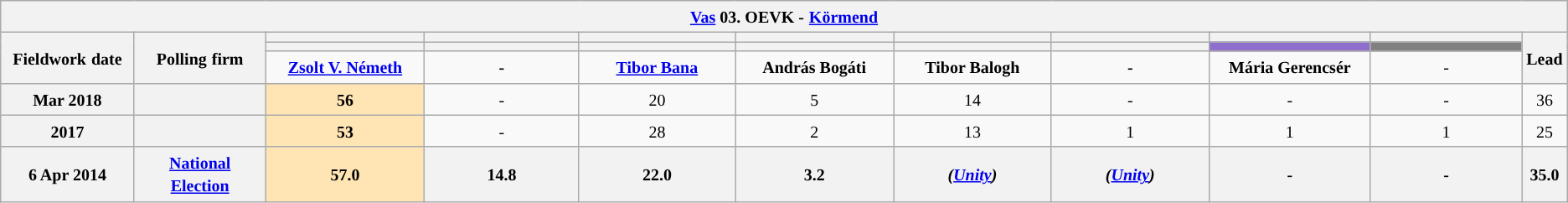<table class="wikitable mw-collapsible mw-collapsed" style="text-align:center">
<tr>
<th colspan="11" style="width: 980pt;"><small><a href='#'>Vas</a>  03. OEVK -</small> <small><a href='#'>Körmend</a></small></th>
</tr>
<tr>
<th rowspan="3" style="width: 80pt;"><small>Fieldwork</small> <small>date</small></th>
<th rowspan="3" style="width: 80pt;"><strong><small>Polling</small> <small>firm</small></strong></th>
<th style="width: 100pt;"><small></small></th>
<th style="width: 100pt;"><small> </small></th>
<th style="width: 100pt;"></th>
<th style="width: 100pt;"></th>
<th style="width: 100pt;"></th>
<th style="width: 100pt;"></th>
<th style="width: 100pt;"></th>
<th style="width: 100pt;"></th>
<th rowspan="3" style="width: 20pt;"><small>Lead</small></th>
</tr>
<tr>
<th style="color:inherit;background:"></th>
<th style="color:inherit;background:"></th>
<th style="color:inherit;background:"></th>
<th style="color:inherit;background:"></th>
<th style="color:inherit;background:"></th>
<th style="color:inherit;background:"></th>
<th style="color:inherit;background:#8E6FCE;"></th>
<th style="color:inherit;background:#808080;"></th>
</tr>
<tr>
<td><a href='#'><strong><small>Zsolt V. Németh</small></strong></a></td>
<td><strong><small>-</small></strong></td>
<td><strong><small><a href='#'>Tibor Bana</a></small></strong></td>
<td><strong><small>András Bogáti</small></strong></td>
<td><strong><small>Tibor Balogh</small></strong></td>
<td><strong><small>-</small></strong></td>
<td><strong><small>Mária Gerencsér</small></strong></td>
<td><small>-</small></td>
</tr>
<tr>
<th><small>Mar 2018</small></th>
<th><small></small></th>
<td style="background:#FFE5B4"><strong><small>56</small></strong></td>
<td><small>-</small></td>
<td><small>20</small></td>
<td><small>5</small></td>
<td><small>14</small></td>
<td><small>-</small></td>
<td><small>-</small></td>
<td><small>-</small></td>
<td style="background:"><small>36</small></td>
</tr>
<tr>
<th><small>2017</small></th>
<th><small></small></th>
<td style="background:#FFE5B4"><strong><small>53</small></strong></td>
<td><small>-</small></td>
<td><small>28</small></td>
<td><small>2</small></td>
<td><small>13</small></td>
<td><small>1</small></td>
<td><small>1</small></td>
<td><small>1</small></td>
<td style="background:"><small>25</small></td>
</tr>
<tr>
<th><small>6 Apr 2014</small></th>
<th><a href='#'><small>National Election</small></a></th>
<th style="background:#FFE5B4"><small>57.0</small></th>
<th><small>14.8</small></th>
<th><small>22.0</small></th>
<th><small>3.2</small></th>
<th><small><em>(<a href='#'>Unity</a>)</em></small></th>
<th><small><em>(<a href='#'>Unity</a>)</em></small></th>
<th><small>-</small></th>
<th><small>-</small></th>
<th style="background:"><small>35.0</small></th>
</tr>
</table>
